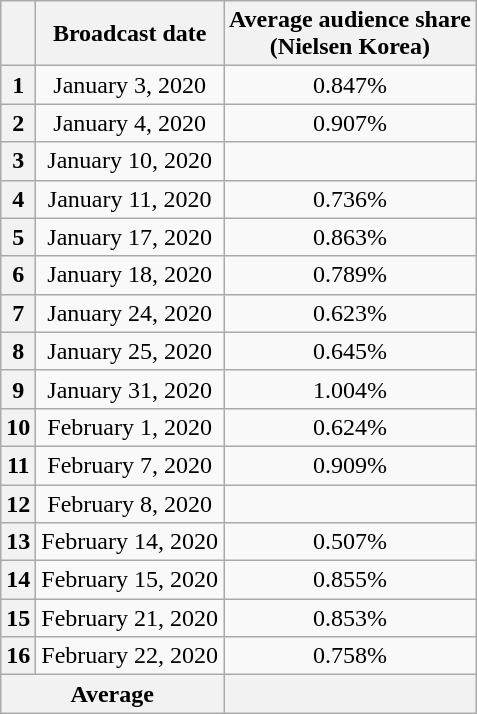<table class="wikitable" style="text-align:center">
<tr>
<th></th>
<th>Broadcast date</th>
<th>Average audience share<br>(Nielsen Korea)</th>
</tr>
<tr>
<th>1</th>
<td>January 3, 2020</td>
<td>0.847%</td>
</tr>
<tr>
<th>2</th>
<td>January 4, 2020</td>
<td>0.907%</td>
</tr>
<tr>
<th>3</th>
<td>January 10, 2020</td>
<td></td>
</tr>
<tr>
<th>4</th>
<td>January 11, 2020</td>
<td>0.736%</td>
</tr>
<tr>
<th>5</th>
<td>January 17, 2020</td>
<td>0.863%</td>
</tr>
<tr>
<th>6</th>
<td>January 18, 2020</td>
<td>0.789%</td>
</tr>
<tr>
<th>7</th>
<td>January 24, 2020</td>
<td>0.623%</td>
</tr>
<tr>
<th>8</th>
<td>January 25, 2020</td>
<td>0.645%</td>
</tr>
<tr>
<th>9</th>
<td>January 31, 2020</td>
<td>1.004%</td>
</tr>
<tr>
<th>10</th>
<td>February 1, 2020</td>
<td>0.624%</td>
</tr>
<tr>
<th>11</th>
<td>February 7, 2020</td>
<td>0.909%</td>
</tr>
<tr>
<th>12</th>
<td>February 8, 2020</td>
<td></td>
</tr>
<tr>
<th>13</th>
<td>February 14, 2020</td>
<td>0.507%</td>
</tr>
<tr>
<th>14</th>
<td>February 15, 2020</td>
<td>0.855%</td>
</tr>
<tr>
<th>15</th>
<td>February 21, 2020</td>
<td>0.853%</td>
</tr>
<tr>
<th>16</th>
<td>February 22, 2020</td>
<td>0.758%</td>
</tr>
<tr>
<th colspan="2">Average</th>
<th></th>
</tr>
</table>
